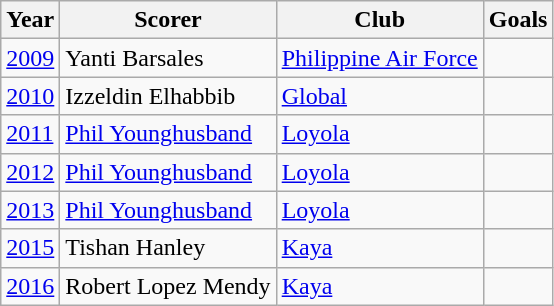<table class="wikitable">
<tr>
<th>Year</th>
<th>Scorer</th>
<th>Club</th>
<th>Goals</th>
</tr>
<tr>
<td><a href='#'>2009</a></td>
<td> Yanti Barsales</td>
<td><a href='#'>Philippine Air Force</a></td>
<td></td>
</tr>
<tr>
<td><a href='#'>2010</a></td>
<td> Izzeldin Elhabbib</td>
<td><a href='#'>Global</a></td>
<td></td>
</tr>
<tr>
<td><a href='#'>2011</a></td>
<td> <a href='#'>Phil Younghusband</a></td>
<td><a href='#'>Loyola</a></td>
<td></td>
</tr>
<tr>
<td><a href='#'>2012</a></td>
<td> <a href='#'>Phil Younghusband</a></td>
<td><a href='#'>Loyola</a></td>
<td></td>
</tr>
<tr>
<td><a href='#'>2013</a></td>
<td> <a href='#'>Phil Younghusband</a></td>
<td><a href='#'>Loyola</a></td>
<td></td>
</tr>
<tr>
<td><a href='#'>2015</a></td>
<td> Tishan Hanley</td>
<td><a href='#'>Kaya</a></td>
<td></td>
</tr>
<tr>
<td><a href='#'>2016</a></td>
<td> Robert Lopez Mendy</td>
<td><a href='#'>Kaya</a></td>
<td></td>
</tr>
</table>
